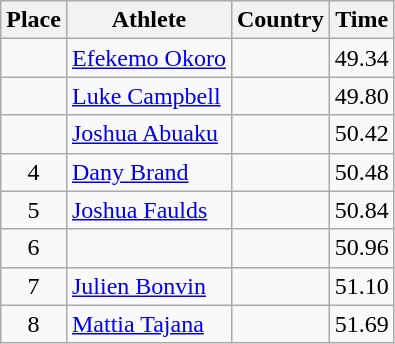<table class="wikitable">
<tr>
<th>Place</th>
<th>Athlete</th>
<th>Country</th>
<th>Time</th>
</tr>
<tr>
<td align=center></td>
<td><a href='#'>Efekemo Okoro</a></td>
<td></td>
<td>49.34</td>
</tr>
<tr>
<td align=center></td>
<td><a href='#'>Luke Campbell</a></td>
<td></td>
<td>49.80</td>
</tr>
<tr>
<td align=center></td>
<td><a href='#'>Joshua Abuaku</a></td>
<td></td>
<td>50.42</td>
</tr>
<tr>
<td align=center>4</td>
<td><a href='#'>Dany Brand</a></td>
<td></td>
<td>50.48</td>
</tr>
<tr>
<td align=center>5</td>
<td><a href='#'>Joshua Faulds</a></td>
<td></td>
<td>50.84</td>
</tr>
<tr>
<td align=center>6</td>
<td></td>
<td></td>
<td>50.96</td>
</tr>
<tr>
<td align=center>7</td>
<td><a href='#'>Julien Bonvin</a></td>
<td></td>
<td>51.10</td>
</tr>
<tr>
<td align=center>8</td>
<td><a href='#'>Mattia Tajana</a></td>
<td></td>
<td>51.69</td>
</tr>
</table>
